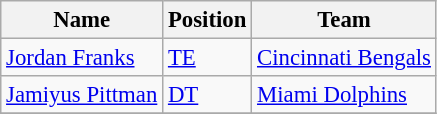<table class="wikitable" style="font-size: 95%;">
<tr>
<th>Name</th>
<th>Position</th>
<th>Team</th>
</tr>
<tr>
<td><a href='#'>Jordan Franks</a></td>
<td><a href='#'>TE</a></td>
<td><a href='#'>Cincinnati Bengals</a></td>
</tr>
<tr>
<td><a href='#'>Jamiyus Pittman</a></td>
<td><a href='#'>DT</a></td>
<td><a href='#'>Miami Dolphins</a></td>
</tr>
<tr>
</tr>
</table>
